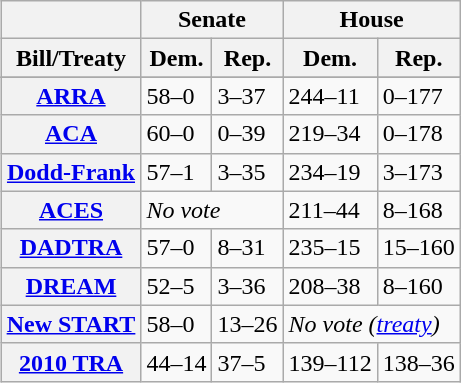<table class="wikitable" align="right" style="margin-left:1em">
<tr>
<th></th>
<th colspan=2>Senate</th>
<th colspan=2>House</th>
</tr>
<tr>
<th>Bill/Treaty</th>
<th>Dem.</th>
<th>Rep.</th>
<th>Dem.</th>
<th>Rep.</th>
</tr>
<tr>
</tr>
<tr>
<th><a href='#'>ARRA</a></th>
<td>58–0</td>
<td>3–37</td>
<td>244–11</td>
<td>0–177</td>
</tr>
<tr>
<th><a href='#'>ACA</a></th>
<td>60–0</td>
<td>0–39</td>
<td>219–34</td>
<td>0–178</td>
</tr>
<tr>
<th><a href='#'>Dodd-Frank</a></th>
<td>57–1</td>
<td>3–35</td>
<td>234–19</td>
<td>3–173</td>
</tr>
<tr>
<th><a href='#'>ACES</a></th>
<td colspan=2><em>No vote</em></td>
<td>211–44</td>
<td>8–168</td>
</tr>
<tr>
<th><a href='#'>DADTRA</a></th>
<td>57–0</td>
<td>8–31</td>
<td>235–15</td>
<td>15–160</td>
</tr>
<tr>
<th><a href='#'>DREAM</a></th>
<td>52–5</td>
<td>3–36</td>
<td>208–38</td>
<td>8–160</td>
</tr>
<tr>
<th><a href='#'>New START</a></th>
<td>58–0</td>
<td>13–26</td>
<td colspan=2><em>No vote (<a href='#'>treaty</a>)</em></td>
</tr>
<tr>
<th><a href='#'>2010 TRA</a></th>
<td>44–14</td>
<td>37–5</td>
<td>139–112</td>
<td>138–36</td>
</tr>
</table>
